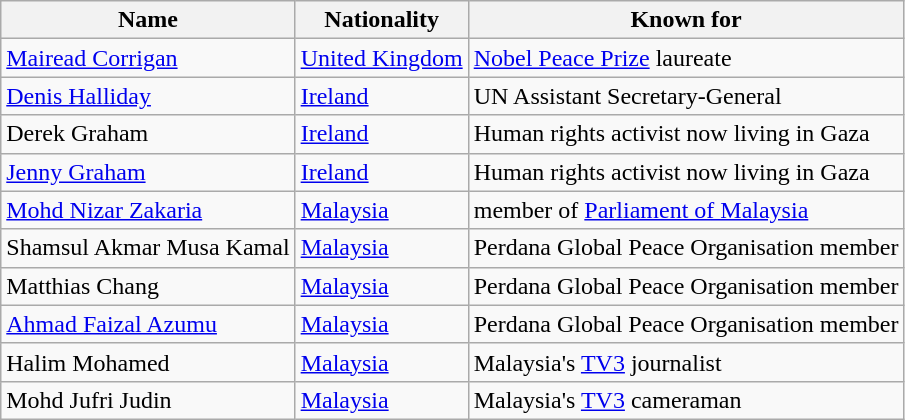<table class="wikitable sortable">
<tr>
<th>Name</th>
<th>Nationality</th>
<th>Known for</th>
</tr>
<tr>
<td><a href='#'>Mairead Corrigan</a></td>
<td><a href='#'>United Kingdom</a></td>
<td><a href='#'>Nobel Peace Prize</a> laureate</td>
</tr>
<tr>
<td><a href='#'>Denis Halliday</a></td>
<td><a href='#'>Ireland</a></td>
<td>UN Assistant Secretary-General </td>
</tr>
<tr>
<td>Derek Graham</td>
<td><a href='#'>Ireland</a></td>
<td>Human rights activist now living in Gaza </td>
</tr>
<tr>
<td><a href='#'>Jenny Graham</a></td>
<td><a href='#'>Ireland</a></td>
<td>Human rights activist now living in Gaza </td>
</tr>
<tr>
<td><a href='#'>Mohd Nizar Zakaria</a></td>
<td><a href='#'>Malaysia</a></td>
<td>member of <a href='#'>Parliament of Malaysia</a></td>
</tr>
<tr>
<td>Shamsul Akmar Musa Kamal</td>
<td><a href='#'>Malaysia</a></td>
<td>Perdana Global Peace Organisation member</td>
</tr>
<tr>
<td>Matthias Chang</td>
<td><a href='#'>Malaysia</a></td>
<td>Perdana Global Peace Organisation member</td>
</tr>
<tr>
<td><a href='#'>Ahmad Faizal Azumu</a></td>
<td><a href='#'>Malaysia</a></td>
<td>Perdana Global Peace Organisation member</td>
</tr>
<tr>
<td>Halim Mohamed</td>
<td><a href='#'>Malaysia</a></td>
<td>Malaysia's <a href='#'>TV3</a> journalist</td>
</tr>
<tr>
<td>Mohd Jufri Judin</td>
<td><a href='#'>Malaysia</a></td>
<td>Malaysia's <a href='#'>TV3</a> cameraman</td>
</tr>
</table>
